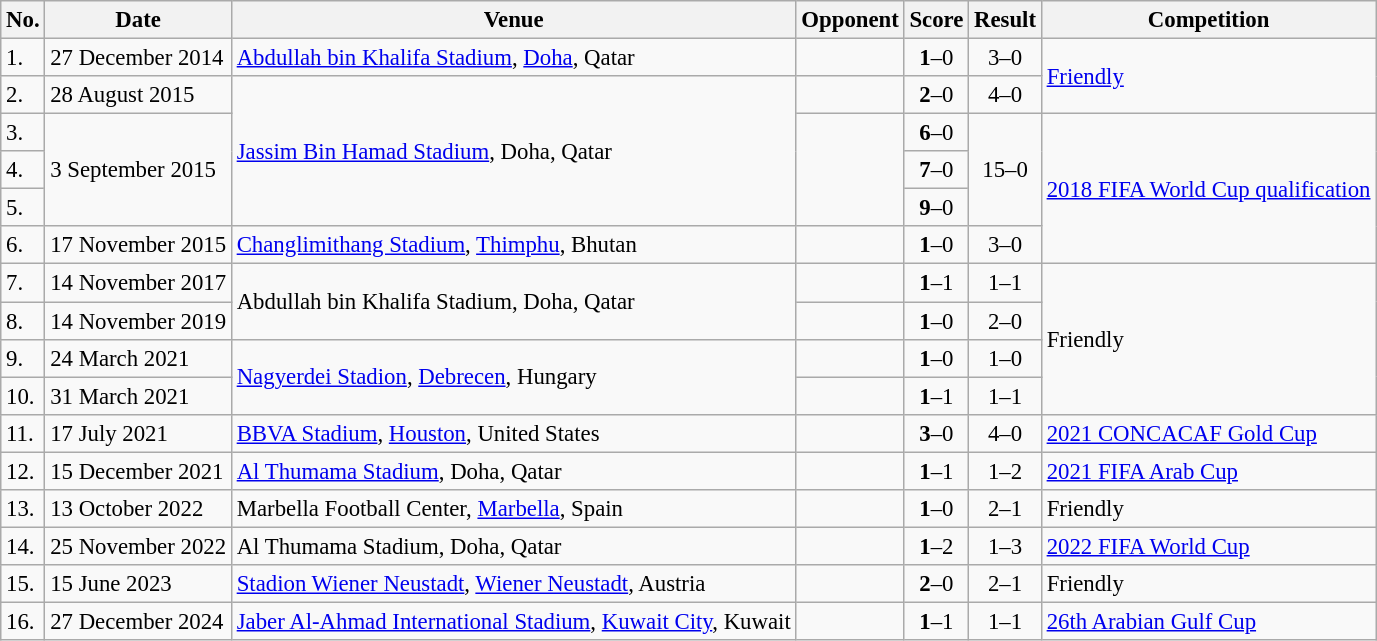<table class="wikitable" style="font-size:95%;">
<tr>
<th>No.</th>
<th>Date</th>
<th>Venue</th>
<th>Opponent</th>
<th>Score</th>
<th>Result</th>
<th>Competition</th>
</tr>
<tr>
<td>1.</td>
<td>27 December 2014</td>
<td><a href='#'>Abdullah bin Khalifa Stadium</a>, <a href='#'>Doha</a>, Qatar</td>
<td></td>
<td align=center><strong>1</strong>–0</td>
<td align=center>3–0</td>
<td rowspan=2><a href='#'>Friendly</a></td>
</tr>
<tr>
<td>2.</td>
<td>28 August 2015</td>
<td rowspan=4><a href='#'>Jassim Bin Hamad Stadium</a>, Doha, Qatar</td>
<td></td>
<td align=center><strong>2</strong>–0</td>
<td align=center>4–0</td>
</tr>
<tr>
<td>3.</td>
<td rowspan=3>3 September 2015</td>
<td rowspan=3></td>
<td align=center><strong>6</strong>–0</td>
<td rowspan="3" style="text-align:center">15–0</td>
<td rowspan=4><a href='#'>2018 FIFA World Cup qualification</a></td>
</tr>
<tr>
<td>4.</td>
<td align=center><strong>7</strong>–0</td>
</tr>
<tr>
<td>5.</td>
<td align=center><strong>9</strong>–0</td>
</tr>
<tr>
<td>6.</td>
<td>17 November 2015</td>
<td><a href='#'>Changlimithang Stadium</a>, <a href='#'>Thimphu</a>, Bhutan</td>
<td></td>
<td align=center><strong>1</strong>–0</td>
<td align=center>3–0</td>
</tr>
<tr>
<td>7.</td>
<td>14 November 2017</td>
<td rowspan=2>Abdullah bin Khalifa Stadium, Doha, Qatar</td>
<td></td>
<td align=center><strong>1</strong>–1</td>
<td align=center>1–1</td>
<td rowspan=4>Friendly</td>
</tr>
<tr>
<td>8.</td>
<td>14 November 2019</td>
<td></td>
<td align=center><strong>1</strong>–0</td>
<td align=center>2–0</td>
</tr>
<tr>
<td>9.</td>
<td>24 March 2021</td>
<td rowspan=2><a href='#'>Nagyerdei Stadion</a>, <a href='#'>Debrecen</a>, Hungary</td>
<td></td>
<td align=center><strong>1</strong>–0</td>
<td align=center>1–0</td>
</tr>
<tr>
<td>10.</td>
<td>31 March 2021</td>
<td></td>
<td align=center><strong>1</strong>–1</td>
<td align=center>1–1</td>
</tr>
<tr>
<td>11.</td>
<td>17 July 2021</td>
<td><a href='#'>BBVA Stadium</a>, <a href='#'>Houston</a>, United States</td>
<td></td>
<td align=center><strong>3</strong>–0</td>
<td align=center>4–0</td>
<td><a href='#'>2021 CONCACAF Gold Cup</a></td>
</tr>
<tr>
<td>12.</td>
<td>15 December 2021</td>
<td><a href='#'>Al Thumama Stadium</a>, Doha, Qatar</td>
<td></td>
<td align=center><strong>1</strong>–1</td>
<td align=center>1–2</td>
<td><a href='#'>2021 FIFA Arab Cup</a></td>
</tr>
<tr>
<td>13.</td>
<td>13 October 2022</td>
<td>Marbella Football Center, <a href='#'>Marbella</a>, Spain</td>
<td></td>
<td align=center><strong>1</strong>–0</td>
<td align=center>2–1</td>
<td>Friendly</td>
</tr>
<tr>
<td>14.</td>
<td>25 November 2022</td>
<td>Al Thumama Stadium, Doha, Qatar</td>
<td></td>
<td align=center><strong>1</strong>–2</td>
<td align=center>1–3</td>
<td><a href='#'>2022 FIFA World Cup</a></td>
</tr>
<tr>
<td>15.</td>
<td>15 June 2023</td>
<td><a href='#'>Stadion Wiener Neustadt</a>, <a href='#'>Wiener Neustadt</a>, Austria</td>
<td></td>
<td align=center><strong>2</strong>–0</td>
<td align=center>2–1</td>
<td>Friendly</td>
</tr>
<tr>
<td>16.</td>
<td>27 December 2024</td>
<td><a href='#'>Jaber Al-Ahmad International Stadium</a>, <a href='#'>Kuwait City</a>, Kuwait</td>
<td></td>
<td align=center><strong>1</strong>–1</td>
<td align=center>1–1</td>
<td><a href='#'>26th Arabian Gulf Cup</a></td>
</tr>
</table>
